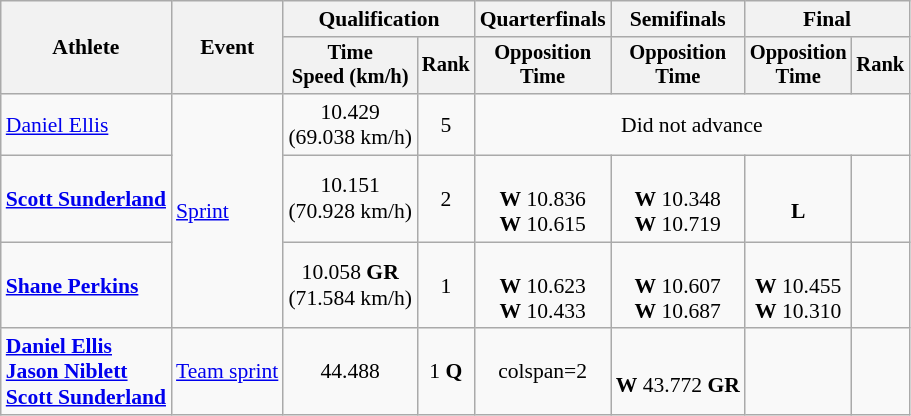<table class="wikitable" style="font-size:90%">
<tr>
<th rowspan="2">Athlete</th>
<th rowspan="2">Event</th>
<th colspan=2>Qualification</th>
<th>Quarterfinals</th>
<th>Semifinals</th>
<th colspan=2>Final</th>
</tr>
<tr style="font-size:95%">
<th>Time<br>Speed (km/h)</th>
<th>Rank</th>
<th>Opposition<br>Time</th>
<th>Opposition<br>Time</th>
<th>Opposition<br>Time</th>
<th>Rank</th>
</tr>
<tr align=center>
<td align=left><a href='#'>Daniel Ellis</a></td>
<td align=left rowspan=3><a href='#'>Sprint</a></td>
<td>10.429<br>(69.038 km/h)</td>
<td>5</td>
<td colspan=4>Did not advance</td>
</tr>
<tr align=center>
<td align=left><strong><a href='#'>Scott Sunderland</a></strong></td>
<td>10.151<br>(70.928 km/h)</td>
<td>2</td>
<td><br><strong>W</strong> 10.836<br><strong>W</strong> 10.615</td>
<td><br><strong>W</strong> 10.348<br><strong>W</strong> 10.719</td>
<td><br><strong>L</strong></td>
<td></td>
</tr>
<tr align=center>
<td align=left><strong><a href='#'>Shane Perkins</a></strong></td>
<td>10.058 <strong>GR</strong><br>(71.584 km/h)</td>
<td>1</td>
<td><br><strong>W</strong> 10.623<br><strong>W</strong> 10.433</td>
<td><br><strong>W</strong> 10.607<br><strong>W</strong> 10.687</td>
<td><br><strong>W</strong> 10.455<br><strong>W</strong> 10.310</td>
<td></td>
</tr>
<tr align=center>
<td align=left><strong><a href='#'>Daniel Ellis</a><br><a href='#'>Jason Niblett</a><br><a href='#'>Scott Sunderland</a></strong></td>
<td align=left><a href='#'>Team sprint</a></td>
<td>44.488</td>
<td>1 <strong>Q</strong></td>
<td>colspan=2 </td>
<td><br><strong>W</strong> 43.772 <strong>GR</strong></td>
<td></td>
</tr>
</table>
